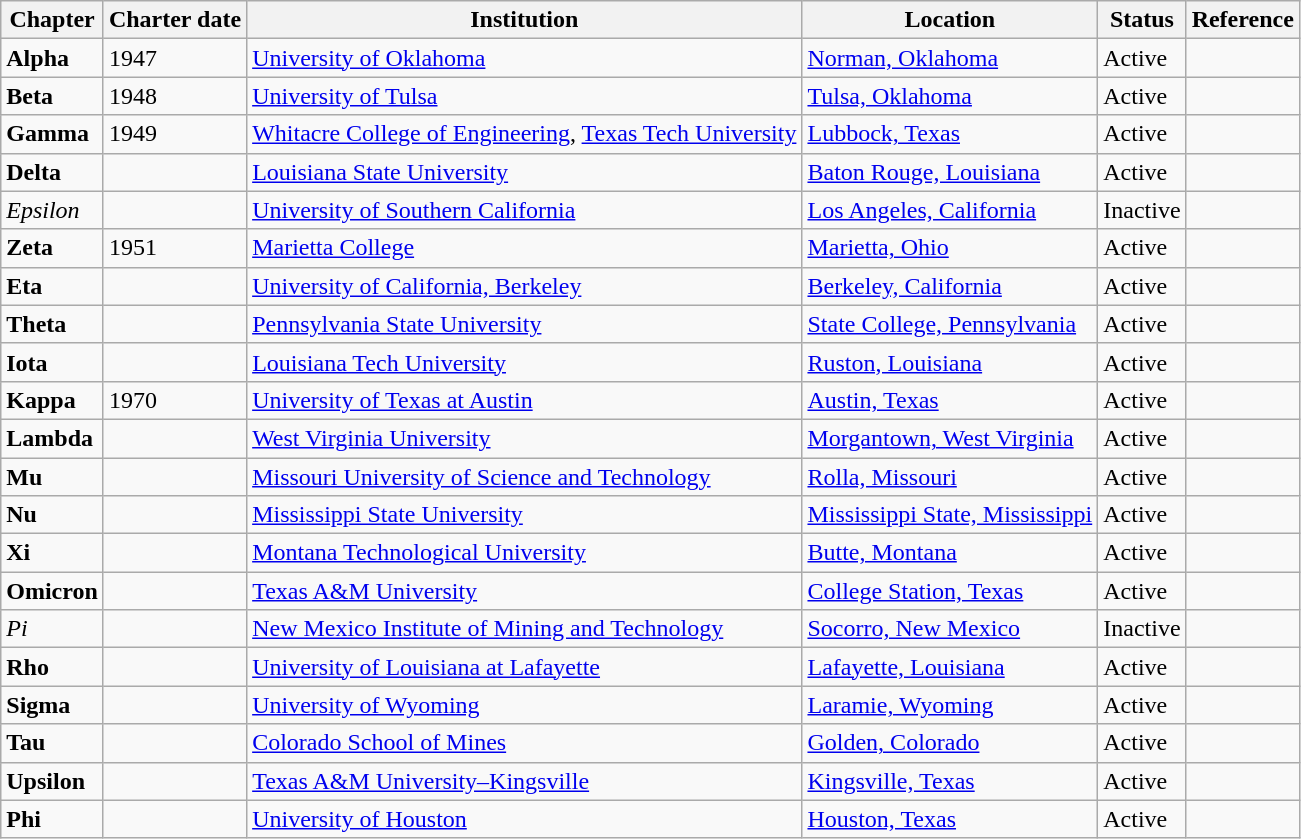<table class="wikitable sortable">
<tr>
<th>Chapter</th>
<th>Charter date</th>
<th>Institution</th>
<th>Location</th>
<th>Status</th>
<th>Reference</th>
</tr>
<tr>
<td><strong>Alpha</strong></td>
<td>1947</td>
<td><a href='#'>University of Oklahoma</a></td>
<td><a href='#'>Norman, Oklahoma</a></td>
<td>Active</td>
<td></td>
</tr>
<tr>
<td><strong>Beta</strong></td>
<td>1948</td>
<td><a href='#'>University of Tulsa</a></td>
<td><a href='#'>Tulsa, Oklahoma</a></td>
<td>Active</td>
<td></td>
</tr>
<tr>
<td><strong>Gamma</strong></td>
<td>1949</td>
<td><a href='#'>Whitacre College of Engineering</a>, <a href='#'>Texas Tech University</a></td>
<td><a href='#'>Lubbock, Texas</a></td>
<td>Active</td>
<td></td>
</tr>
<tr>
<td><strong>Delta</strong></td>
<td></td>
<td><a href='#'>Louisiana State University</a></td>
<td><a href='#'>Baton Rouge, Louisiana</a></td>
<td>Active</td>
<td></td>
</tr>
<tr>
<td><em>Epsilon</em></td>
<td></td>
<td><a href='#'>University of Southern California</a></td>
<td><a href='#'>Los Angeles, California</a></td>
<td>Inactive</td>
<td></td>
</tr>
<tr>
<td><strong>Zeta</strong></td>
<td>1951</td>
<td><a href='#'>Marietta College</a></td>
<td><a href='#'>Marietta, Ohio</a></td>
<td>Active</td>
<td></td>
</tr>
<tr>
<td><strong>Eta</strong></td>
<td></td>
<td><a href='#'>University of California, Berkeley</a></td>
<td><a href='#'>Berkeley, California</a></td>
<td>Active</td>
<td></td>
</tr>
<tr>
<td><strong>Theta</strong></td>
<td></td>
<td><a href='#'>Pennsylvania State University</a></td>
<td><a href='#'>State College, Pennsylvania</a></td>
<td>Active</td>
<td></td>
</tr>
<tr>
<td><strong>Iota</strong></td>
<td></td>
<td><a href='#'>Louisiana Tech University</a></td>
<td><a href='#'>Ruston, Louisiana</a></td>
<td>Active</td>
<td></td>
</tr>
<tr>
<td><strong>Kappa</strong></td>
<td>1970</td>
<td><a href='#'>University of Texas at Austin</a></td>
<td><a href='#'>Austin, Texas</a></td>
<td>Active</td>
<td></td>
</tr>
<tr>
<td><strong>Lambda</strong></td>
<td></td>
<td><a href='#'>West Virginia University</a></td>
<td><a href='#'>Morgantown, West Virginia</a></td>
<td>Active</td>
<td></td>
</tr>
<tr>
<td><strong>Mu</strong></td>
<td></td>
<td><a href='#'>Missouri University of Science and Technology</a></td>
<td><a href='#'>Rolla, Missouri</a></td>
<td>Active</td>
<td></td>
</tr>
<tr>
<td><strong>Nu</strong></td>
<td></td>
<td><a href='#'>Mississippi State University</a></td>
<td><a href='#'>Mississippi State, Mississippi</a></td>
<td>Active</td>
<td></td>
</tr>
<tr>
<td><strong>Xi</strong></td>
<td></td>
<td><a href='#'>Montana Technological University</a></td>
<td><a href='#'>Butte, Montana</a></td>
<td>Active</td>
<td></td>
</tr>
<tr>
<td><strong>Omicron</strong></td>
<td></td>
<td><a href='#'>Texas A&M University</a></td>
<td><a href='#'>College Station, Texas</a></td>
<td>Active</td>
<td></td>
</tr>
<tr>
<td><em>Pi</em></td>
<td></td>
<td><a href='#'>New Mexico Institute of Mining and Technology</a></td>
<td><a href='#'>Socorro, New Mexico</a></td>
<td>Inactive</td>
<td></td>
</tr>
<tr>
<td><strong>Rho</strong></td>
<td></td>
<td><a href='#'>University of Louisiana at Lafayette</a></td>
<td><a href='#'>Lafayette, Louisiana</a></td>
<td>Active</td>
<td></td>
</tr>
<tr>
<td><strong>Sigma</strong></td>
<td></td>
<td><a href='#'>University of Wyoming</a></td>
<td><a href='#'>Laramie, Wyoming</a></td>
<td>Active</td>
<td></td>
</tr>
<tr>
<td><strong>Tau</strong></td>
<td></td>
<td><a href='#'>Colorado School of Mines</a></td>
<td><a href='#'>Golden, Colorado</a></td>
<td>Active</td>
<td></td>
</tr>
<tr>
<td><strong>Upsilon</strong></td>
<td></td>
<td><a href='#'>Texas A&M University–Kingsville</a></td>
<td><a href='#'>Kingsville, Texas</a></td>
<td>Active</td>
<td></td>
</tr>
<tr>
<td><strong>Phi</strong></td>
<td></td>
<td><a href='#'>University of Houston</a></td>
<td><a href='#'>Houston, Texas</a></td>
<td>Active</td>
<td></td>
</tr>
</table>
